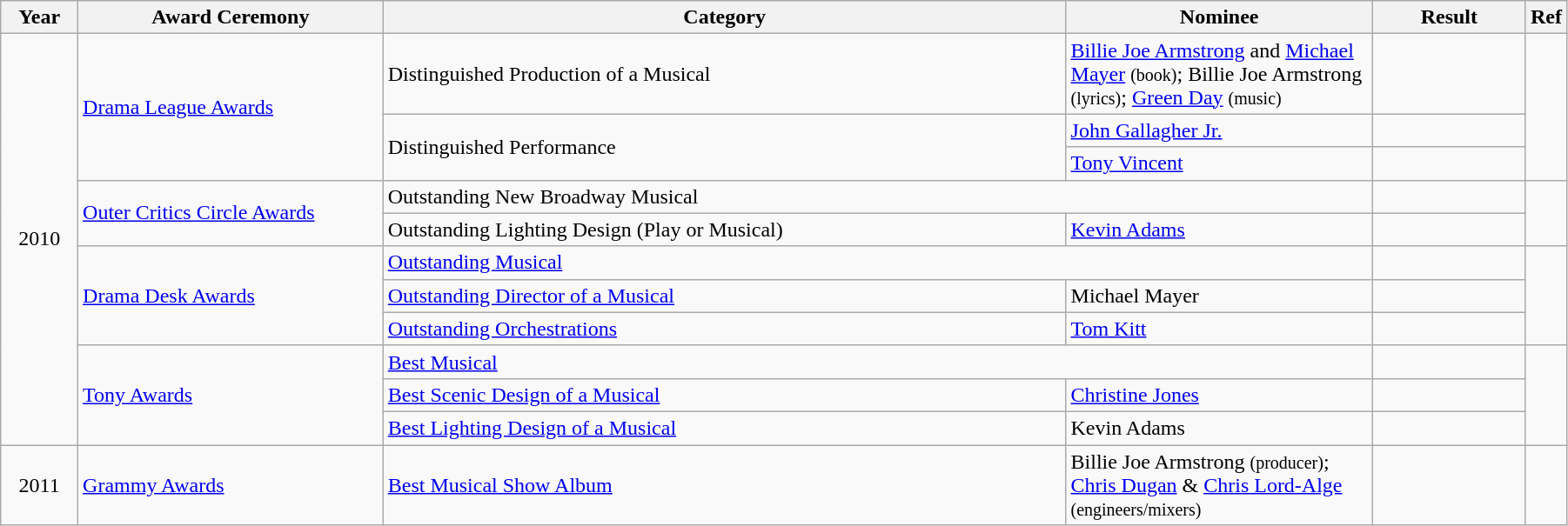<table class="wikitable" style="width:95%;">
<tr>
<th style="width:5%;">Year</th>
<th style="width:20%;">Award Ceremony</th>
<th style="width:45%;">Category</th>
<th style="width:20%;">Nominee</th>
<th style="width:10%;">Result</th>
<th style="width:5%;">Ref</th>
</tr>
<tr>
<td rowspan="11" style="text-align:center;">2010</td>
<td rowspan="3"><a href='#'>Drama League Awards</a></td>
<td>Distinguished Production of a Musical</td>
<td><a href='#'>Billie Joe Armstrong</a> and <a href='#'>Michael Mayer</a> <small>(book)</small>; Billie Joe Armstrong <small>(lyrics)</small>; <a href='#'>Green Day</a> <small>(music)</small></td>
<td></td>
<td rowspan="3" style="text-align:center;"></td>
</tr>
<tr>
<td rowspan="2">Distinguished Performance</td>
<td><a href='#'>John Gallagher Jr.</a></td>
<td></td>
</tr>
<tr>
<td><a href='#'>Tony Vincent</a></td>
<td></td>
</tr>
<tr>
<td rowspan="2"><a href='#'>Outer Critics Circle Awards</a></td>
<td colspan="2">Outstanding New Broadway Musical</td>
<td></td>
<td rowspan="2" style="text-align:center;"></td>
</tr>
<tr>
<td>Outstanding Lighting Design (Play or Musical)</td>
<td><a href='#'>Kevin Adams</a></td>
<td></td>
</tr>
<tr>
<td rowspan="3"><a href='#'>Drama Desk Awards</a></td>
<td colspan="2"><a href='#'>Outstanding Musical</a></td>
<td></td>
<td rowspan="3" style="text-align:center;"></td>
</tr>
<tr>
<td><a href='#'>Outstanding Director of a Musical</a></td>
<td>Michael Mayer</td>
<td></td>
</tr>
<tr>
<td><a href='#'>Outstanding Orchestrations</a></td>
<td><a href='#'>Tom Kitt</a></td>
<td></td>
</tr>
<tr>
<td rowspan="3"><a href='#'>Tony Awards</a></td>
<td colspan="2"><a href='#'>Best Musical</a></td>
<td></td>
<td rowspan="3" style="text-align:center;"></td>
</tr>
<tr>
<td><a href='#'>Best Scenic Design of a Musical</a></td>
<td><a href='#'>Christine Jones</a></td>
<td></td>
</tr>
<tr>
<td><a href='#'>Best Lighting Design of a Musical</a></td>
<td>Kevin Adams</td>
<td></td>
</tr>
<tr>
<td style="text-align:center;">2011</td>
<td><a href='#'>Grammy Awards</a></td>
<td><a href='#'>Best Musical Show Album</a></td>
<td>Billie Joe Armstrong <small>(producer)</small>; <a href='#'>Chris Dugan</a> & <a href='#'>Chris Lord-Alge</a> <small>(engineers/mixers)</small></td>
<td></td>
<td style="text-align:center;"></td>
</tr>
</table>
